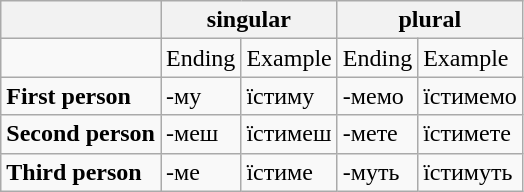<table class="wikitable" align="center">
<tr>
<th></th>
<th colspan="2">singular</th>
<th colspan="2">plural</th>
</tr>
<tr>
<td></td>
<td>Ending</td>
<td>Example</td>
<td>Ending</td>
<td>Example</td>
</tr>
<tr>
<td><strong>First person</strong></td>
<td>-му</td>
<td>їстиму</td>
<td>-мемо</td>
<td>їстимемо</td>
</tr>
<tr>
<td><strong>Second person</strong></td>
<td>-меш</td>
<td>їстимеш</td>
<td>-мете</td>
<td>їстимете</td>
</tr>
<tr>
<td><strong>Third person</strong></td>
<td>-ме</td>
<td>їстиме</td>
<td>-муть</td>
<td>їстимуть</td>
</tr>
</table>
